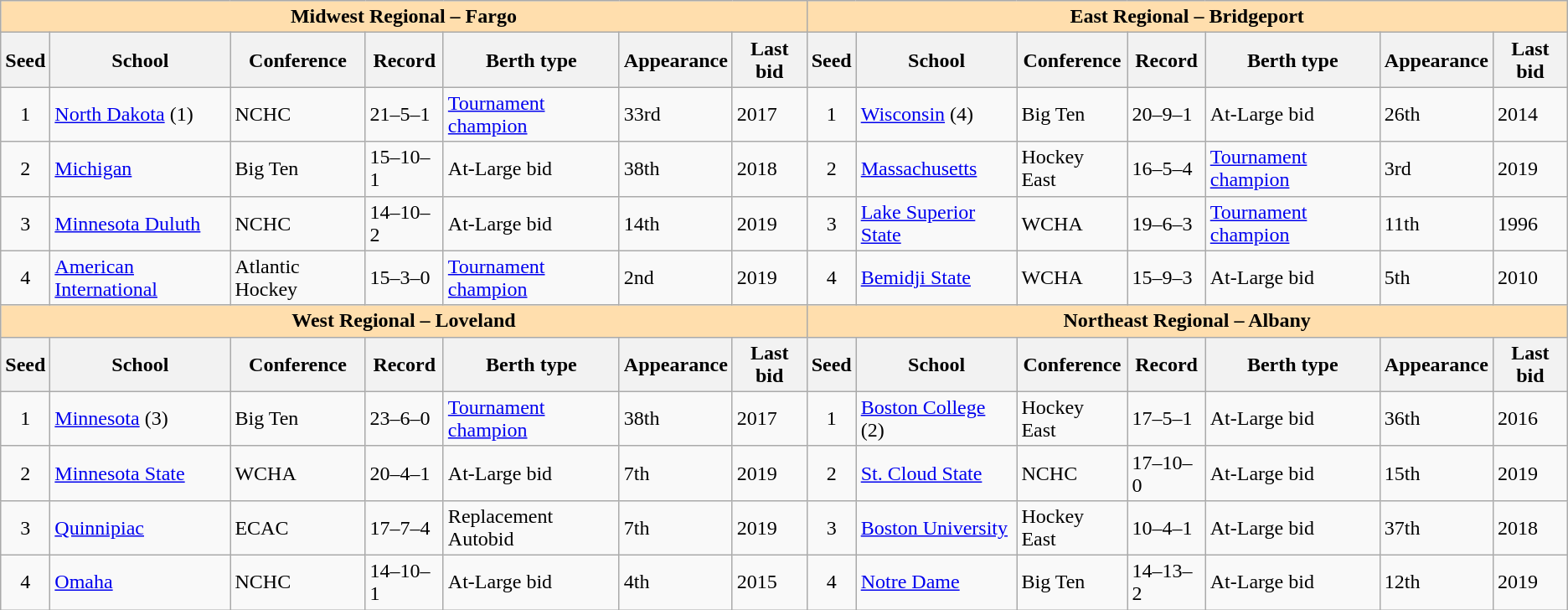<table class="wikitable">
<tr>
<th colspan="7" style="background:#ffdead;">Midwest Regional – Fargo</th>
<th colspan="7" style="background:#ffdead;">East Regional – Bridgeport</th>
</tr>
<tr>
<th>Seed</th>
<th>School</th>
<th>Conference</th>
<th>Record</th>
<th>Berth type</th>
<th>Appearance</th>
<th>Last bid</th>
<th>Seed</th>
<th>School</th>
<th>Conference</th>
<th>Record</th>
<th>Berth type</th>
<th>Appearance</th>
<th>Last bid</th>
</tr>
<tr>
<td align=center>1</td>
<td><a href='#'>North Dakota</a> (1)</td>
<td>NCHC</td>
<td>21–5–1</td>
<td><a href='#'>Tournament champion</a></td>
<td>33rd</td>
<td>2017</td>
<td align=center>1</td>
<td><a href='#'>Wisconsin</a> (4)</td>
<td>Big Ten</td>
<td>20–9–1</td>
<td>At-Large bid</td>
<td>26th</td>
<td>2014</td>
</tr>
<tr>
<td align=center>2</td>
<td><a href='#'>Michigan</a></td>
<td>Big Ten</td>
<td>15–10–1</td>
<td>At-Large bid</td>
<td>38th</td>
<td>2018</td>
<td align=center>2</td>
<td><a href='#'>Massachusetts</a></td>
<td>Hockey East</td>
<td>16–5–4</td>
<td><a href='#'>Tournament champion</a></td>
<td>3rd</td>
<td>2019</td>
</tr>
<tr>
<td align=center>3</td>
<td><a href='#'>Minnesota Duluth</a></td>
<td>NCHC</td>
<td>14–10–2</td>
<td>At-Large bid</td>
<td>14th</td>
<td>2019</td>
<td align=center>3</td>
<td><a href='#'>Lake Superior State</a></td>
<td>WCHA</td>
<td>19–6–3</td>
<td><a href='#'>Tournament champion</a></td>
<td>11th</td>
<td>1996</td>
</tr>
<tr>
<td align=center>4</td>
<td><a href='#'>American International</a></td>
<td>Atlantic Hockey</td>
<td>15–3–0</td>
<td><a href='#'>Tournament champion</a></td>
<td>2nd</td>
<td>2019</td>
<td align=center>4</td>
<td><a href='#'>Bemidji State</a></td>
<td>WCHA</td>
<td>15–9–3</td>
<td>At-Large bid</td>
<td>5th</td>
<td>2010</td>
</tr>
<tr>
<th colspan="7" style="background:#ffdead;">West Regional – Loveland</th>
<th colspan="7" style="background:#ffdead;">Northeast Regional – Albany</th>
</tr>
<tr>
<th>Seed</th>
<th>School</th>
<th>Conference</th>
<th>Record</th>
<th>Berth type</th>
<th>Appearance</th>
<th>Last bid</th>
<th>Seed</th>
<th>School</th>
<th>Conference</th>
<th>Record</th>
<th>Berth type</th>
<th>Appearance</th>
<th>Last bid</th>
</tr>
<tr>
<td align=center>1</td>
<td><a href='#'>Minnesota</a> (3)</td>
<td>Big Ten</td>
<td>23–6–0</td>
<td><a href='#'>Tournament champion</a></td>
<td>38th</td>
<td>2017</td>
<td align=center>1</td>
<td><a href='#'>Boston College</a> (2)</td>
<td>Hockey East</td>
<td>17–5–1</td>
<td>At-Large bid</td>
<td>36th</td>
<td>2016</td>
</tr>
<tr>
<td align=center>2</td>
<td><a href='#'>Minnesota State</a></td>
<td>WCHA</td>
<td>20–4–1</td>
<td>At-Large bid</td>
<td>7th</td>
<td>2019</td>
<td align=center>2</td>
<td><a href='#'>St. Cloud State</a></td>
<td>NCHC</td>
<td>17–10–0</td>
<td>At-Large bid</td>
<td>15th</td>
<td>2019</td>
</tr>
<tr>
<td align=center>3</td>
<td><a href='#'>Quinnipiac</a></td>
<td>ECAC</td>
<td>17–7–4</td>
<td>Replacement Autobid</td>
<td>7th</td>
<td>2019</td>
<td align=center>3</td>
<td><a href='#'>Boston University</a></td>
<td>Hockey East</td>
<td>10–4–1</td>
<td>At-Large bid</td>
<td>37th</td>
<td>2018</td>
</tr>
<tr>
<td align=center>4</td>
<td><a href='#'>Omaha</a></td>
<td>NCHC</td>
<td>14–10–1</td>
<td>At-Large bid</td>
<td>4th</td>
<td>2015</td>
<td align=center>4</td>
<td><a href='#'>Notre Dame</a></td>
<td>Big Ten</td>
<td>14–13–2</td>
<td>At-Large bid</td>
<td>12th</td>
<td>2019</td>
</tr>
</table>
